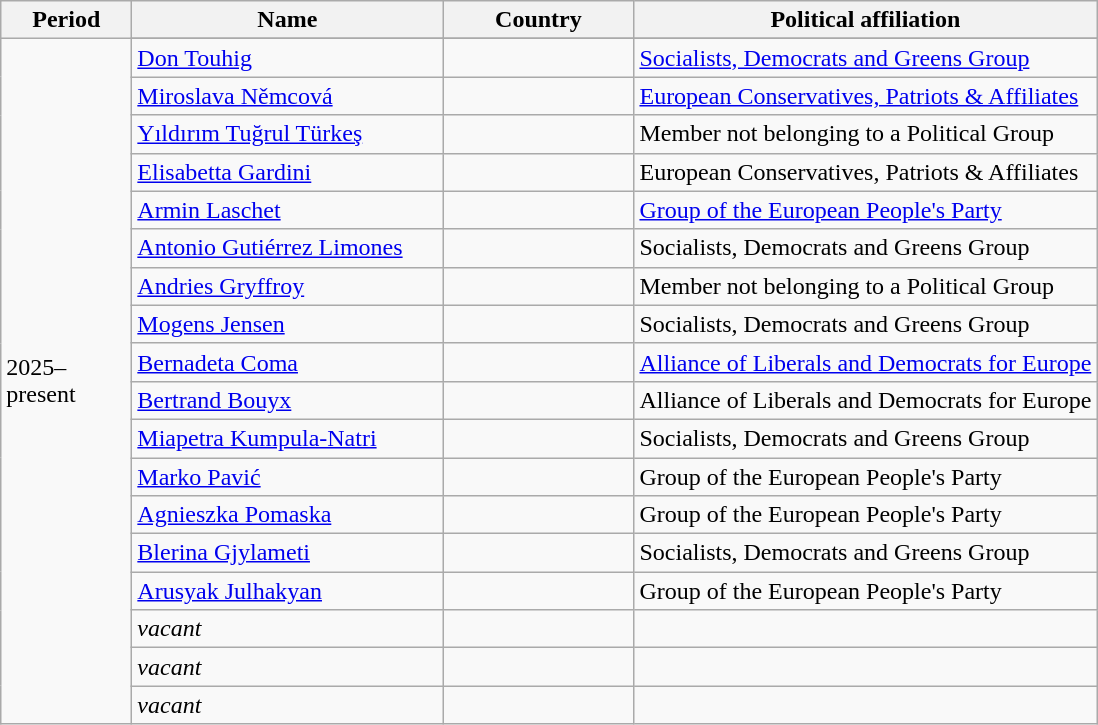<table class="wikitable sortable center">
<tr>
<th width="80">Period</th>
<th width="200">Name</th>
<th width="120">Country</th>
<th>Political affiliation</th>
</tr>
<tr>
<td rowspan="19">2025–present</td>
</tr>
<tr>
<td><a href='#'>Don Touhig</a></td>
<td></td>
<td><a href='#'>Socialists, Democrats and Greens Group</a></td>
</tr>
<tr>
<td><a href='#'>Miroslava Němcová</a></td>
<td></td>
<td><a href='#'>European Conservatives, Patriots & Affiliates</a></td>
</tr>
<tr>
<td><a href='#'>Yıldırım Tuğrul Türkeş</a></td>
<td></td>
<td>Member not belonging to a Political Group</td>
</tr>
<tr>
<td><a href='#'>Elisabetta Gardini</a></td>
<td></td>
<td>European Conservatives, Patriots & Affiliates</td>
</tr>
<tr>
<td><a href='#'>Armin Laschet</a></td>
<td></td>
<td><a href='#'>Group of the European People's Party</a></td>
</tr>
<tr>
<td><a href='#'>Antonio Gutiérrez Limones</a></td>
<td></td>
<td>Socialists, Democrats and Greens Group</td>
</tr>
<tr>
<td><a href='#'>Andries Gryffroy</a></td>
<td></td>
<td>Member not belonging to a Political Group</td>
</tr>
<tr>
<td><a href='#'>Mogens Jensen</a></td>
<td></td>
<td>Socialists, Democrats and Greens Group</td>
</tr>
<tr>
<td><a href='#'>Bernadeta Coma</a></td>
<td></td>
<td><a href='#'>Alliance of Liberals and Democrats for Europe</a></td>
</tr>
<tr>
<td><a href='#'>Bertrand Bouyx</a></td>
<td></td>
<td>Alliance of Liberals and Democrats for Europe</td>
</tr>
<tr>
<td><a href='#'>Miapetra Kumpula-Natri</a></td>
<td></td>
<td>Socialists, Democrats and Greens Group</td>
</tr>
<tr>
<td><a href='#'>Marko Pavić</a></td>
<td></td>
<td>Group of the European People's Party</td>
</tr>
<tr>
<td><a href='#'>Agnieszka Pomaska</a></td>
<td></td>
<td>Group of the European People's Party</td>
</tr>
<tr>
<td><a href='#'>Blerina Gjylameti</a></td>
<td></td>
<td>Socialists, Democrats and Greens Group</td>
</tr>
<tr>
<td><a href='#'>Arusyak Julhakyan</a></td>
<td></td>
<td>Group of the European People's Party</td>
</tr>
<tr>
<td><em>vacant</em></td>
<td></td>
<td></td>
</tr>
<tr>
<td><em>vacant</em></td>
<td></td>
<td></td>
</tr>
<tr>
<td><em>vacant</em></td>
<td></td>
<td></td>
</tr>
</table>
